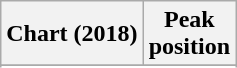<table class="wikitable plainrowheaders">
<tr>
<th>Chart (2018)</th>
<th>Peak<br>position</th>
</tr>
<tr>
</tr>
<tr>
</tr>
<tr>
</tr>
<tr>
</tr>
</table>
